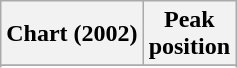<table class="wikitable sortable plainrowheaders" style="text-align:center">
<tr>
<th scope="col">Chart (2002)</th>
<th scope="col">Peak<br> position</th>
</tr>
<tr>
</tr>
<tr>
</tr>
</table>
